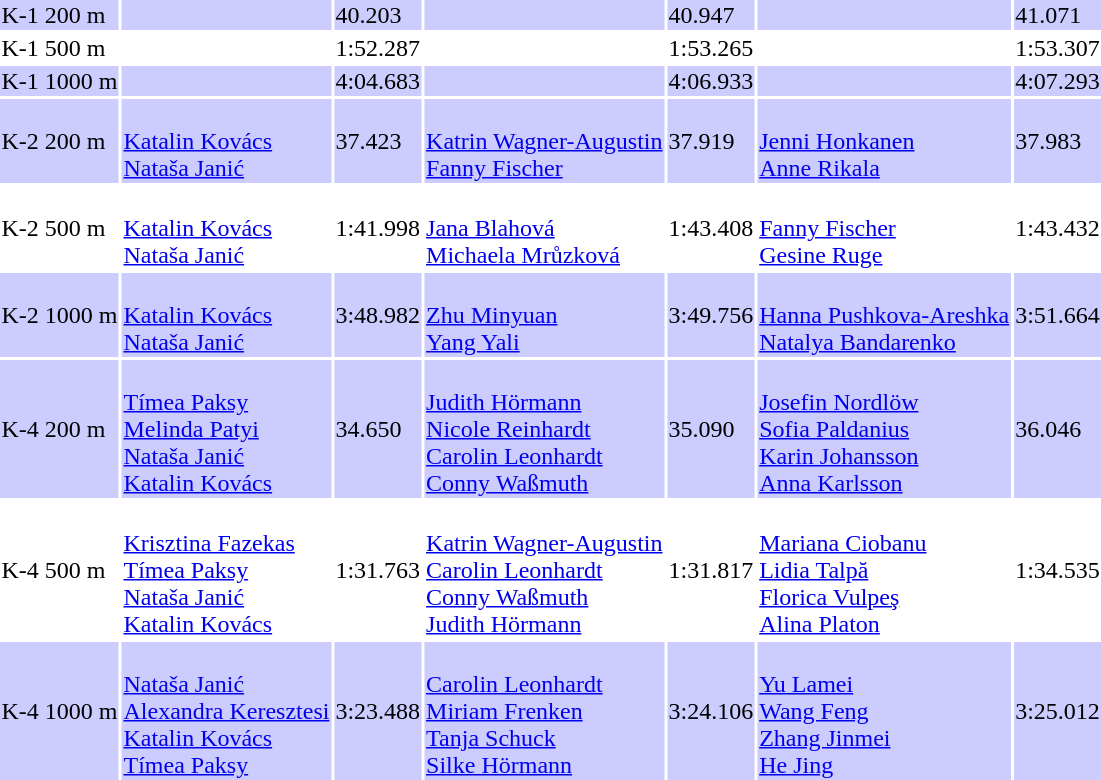<table>
<tr bgcolor=ccccff>
<td>K-1 200 m</td>
<td></td>
<td>40.203</td>
<td></td>
<td>40.947</td>
<td></td>
<td>41.071</td>
</tr>
<tr>
<td>K-1 500 m</td>
<td></td>
<td>1:52.287</td>
<td></td>
<td>1:53.265</td>
<td></td>
<td>1:53.307</td>
</tr>
<tr bgcolor=ccccff>
<td>K-1 1000 m</td>
<td></td>
<td>4:04.683</td>
<td></td>
<td>4:06.933</td>
<td></td>
<td>4:07.293</td>
</tr>
<tr bgcolor=ccccff>
<td>K-2 200 m</td>
<td><br><a href='#'>Katalin Kovács</a><br><a href='#'>Nataša Janić</a></td>
<td>37.423</td>
<td><br><a href='#'>Katrin Wagner-Augustin</a><br><a href='#'>Fanny Fischer</a></td>
<td>37.919</td>
<td><br><a href='#'>Jenni Honkanen</a><br><a href='#'>Anne Rikala</a></td>
<td>37.983</td>
</tr>
<tr>
<td>K-2 500 m</td>
<td><br><a href='#'>Katalin Kovács</a><br><a href='#'>Nataša Janić</a></td>
<td>1:41.998</td>
<td><br><a href='#'>Jana Blahová</a><br><a href='#'>Michaela Mrůzková</a></td>
<td>1:43.408</td>
<td><br><a href='#'>Fanny Fischer</a><br><a href='#'>Gesine Ruge</a></td>
<td>1:43.432</td>
</tr>
<tr bgcolor=ccccff>
<td>K-2 1000 m</td>
<td><br><a href='#'>Katalin Kovács</a><br><a href='#'>Nataša Janić</a></td>
<td>3:48.982</td>
<td><br><a href='#'>Zhu Minyuan</a><br><a href='#'>Yang Yali</a></td>
<td>3:49.756</td>
<td><br><a href='#'>Hanna Pushkova-Areshka</a><br><a href='#'>Natalya Bandarenko</a></td>
<td>3:51.664</td>
</tr>
<tr bgcolor=ccccff>
<td>K-4 200 m</td>
<td><br><a href='#'>Tímea Paksy</a><br><a href='#'>Melinda Patyi</a><br><a href='#'>Nataša Janić</a><br><a href='#'>Katalin Kovács</a></td>
<td>34.650</td>
<td><br><a href='#'>Judith Hörmann</a><br><a href='#'>Nicole Reinhardt</a><br><a href='#'>Carolin Leonhardt</a><br><a href='#'>Conny Waßmuth</a></td>
<td>35.090</td>
<td><br><a href='#'>Josefin Nordlöw</a><br><a href='#'>Sofia Paldanius</a><br><a href='#'>Karin Johansson</a><br><a href='#'>Anna Karlsson</a></td>
<td>36.046</td>
</tr>
<tr>
<td>K-4 500 m</td>
<td><br><a href='#'>Krisztina Fazekas</a><br><a href='#'>Tímea Paksy</a><br><a href='#'>Nataša Janić</a><br><a href='#'>Katalin Kovács</a></td>
<td>1:31.763</td>
<td><br><a href='#'>Katrin Wagner-Augustin</a><br><a href='#'>Carolin Leonhardt</a><br><a href='#'>Conny Waßmuth</a><br><a href='#'>Judith Hörmann</a></td>
<td>1:31.817</td>
<td><br><a href='#'>Mariana Ciobanu</a><br><a href='#'>Lidia Talpă</a><br><a href='#'>Florica Vulpeş</a><br><a href='#'>Alina Platon</a></td>
<td>1:34.535</td>
</tr>
<tr bgcolor=ccccff>
<td>K-4 1000 m</td>
<td><br><a href='#'>Nataša Janić</a><br><a href='#'>Alexandra Keresztesi</a><br><a href='#'>Katalin Kovács</a><br><a href='#'>Tímea Paksy</a></td>
<td>3:23.488</td>
<td><br><a href='#'>Carolin Leonhardt</a><br><a href='#'>Miriam Frenken</a><br><a href='#'>Tanja Schuck</a><br><a href='#'>Silke Hörmann</a></td>
<td>3:24.106</td>
<td><br><a href='#'>Yu Lamei</a><br><a href='#'>Wang Feng</a><br><a href='#'>Zhang Jinmei</a><br><a href='#'>He Jing</a></td>
<td>3:25.012</td>
</tr>
</table>
